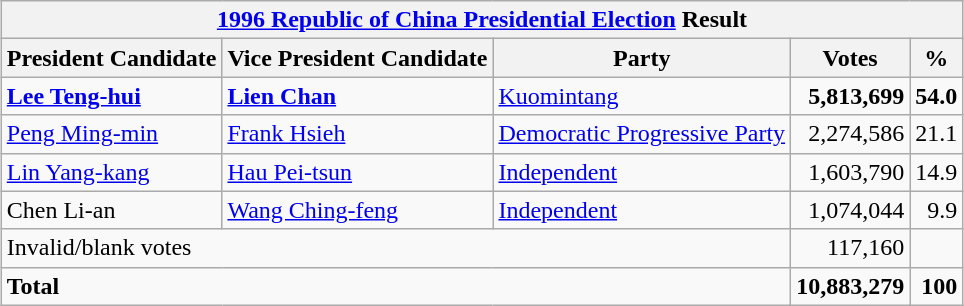<table class="wikitable" style="text-align:left;margin:1em auto;">
<tr>
<th colspan="5"><a href='#'>1996 Republic of China Presidential Election</a> Result</th>
</tr>
<tr>
<th>President Candidate</th>
<th>Vice President Candidate</th>
<th>Party</th>
<th>Votes</th>
<th>%</th>
</tr>
<tr>
<td><strong><a href='#'>Lee Teng-hui</a></strong></td>
<td><strong><a href='#'>Lien Chan</a></strong></td>
<td> <a href='#'>Kuomintang</a></td>
<td align="right"><strong>5,813,699</strong></td>
<td align="right"><strong>54.0</strong></td>
</tr>
<tr>
<td><a href='#'>Peng Ming-min</a></td>
<td><a href='#'>Frank Hsieh</a></td>
<td><a href='#'>Democratic Progressive Party</a></td>
<td align="right">2,274,586</td>
<td align="right">21.1</td>
</tr>
<tr>
<td><a href='#'>Lin Yang-kang</a></td>
<td><a href='#'>Hau Pei-tsun</a></td>
<td><a href='#'>Independent</a></td>
<td align="right">1,603,790</td>
<td align="right">14.9</td>
</tr>
<tr>
<td>Chen Li-an</td>
<td><a href='#'>Wang Ching-feng</a></td>
<td><a href='#'>Independent</a></td>
<td align="right">1,074,044</td>
<td align="right">9.9</td>
</tr>
<tr>
<td colspan="3">Invalid/blank votes</td>
<td align="right">117,160</td>
<td></td>
</tr>
<tr>
<td colspan="3"><strong>Total</strong></td>
<td align="right"><strong>10,883,279</strong></td>
<td align="right"><strong>100</strong></td>
</tr>
</table>
